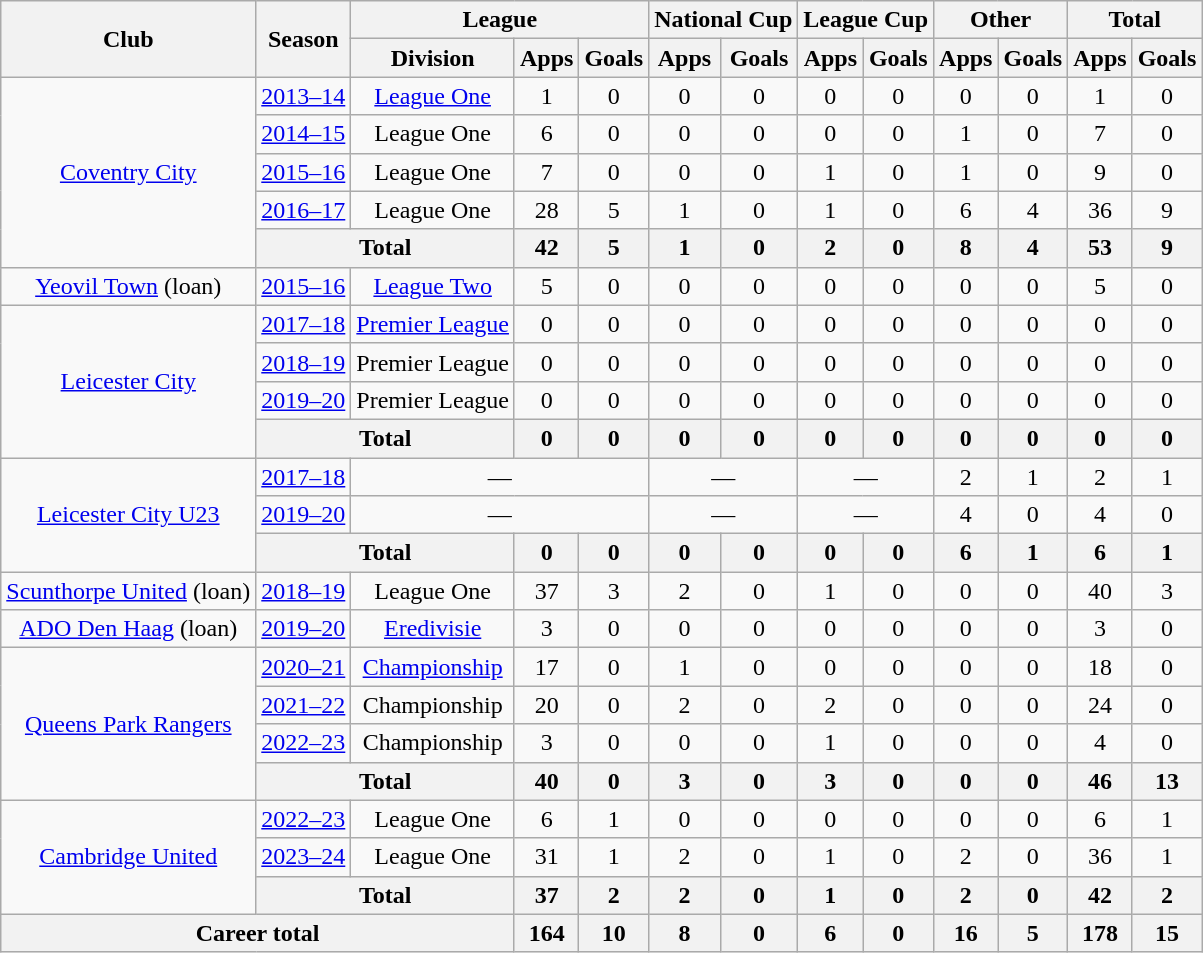<table class="wikitable" style="text-align: center">
<tr>
<th rowspan="2">Club</th>
<th rowspan="2">Season</th>
<th colspan="3">League</th>
<th colspan="2">National Cup</th>
<th colspan="2">League Cup</th>
<th colspan="2">Other</th>
<th colspan="2">Total</th>
</tr>
<tr>
<th>Division</th>
<th>Apps</th>
<th>Goals</th>
<th>Apps</th>
<th>Goals</th>
<th>Apps</th>
<th>Goals</th>
<th>Apps</th>
<th>Goals</th>
<th>Apps</th>
<th>Goals</th>
</tr>
<tr>
<td rowspan="5"><a href='#'>Coventry City</a></td>
<td><a href='#'>2013–14</a></td>
<td><a href='#'>League One</a></td>
<td>1</td>
<td>0</td>
<td>0</td>
<td>0</td>
<td>0</td>
<td>0</td>
<td>0</td>
<td>0</td>
<td>1</td>
<td>0</td>
</tr>
<tr>
<td><a href='#'>2014–15</a></td>
<td>League One</td>
<td>6</td>
<td>0</td>
<td>0</td>
<td>0</td>
<td>0</td>
<td>0</td>
<td>1</td>
<td>0</td>
<td>7</td>
<td>0</td>
</tr>
<tr>
<td><a href='#'>2015–16</a></td>
<td>League One</td>
<td>7</td>
<td>0</td>
<td>0</td>
<td>0</td>
<td>1</td>
<td>0</td>
<td>1</td>
<td>0</td>
<td>9</td>
<td>0</td>
</tr>
<tr>
<td><a href='#'>2016–17</a></td>
<td>League One</td>
<td>28</td>
<td>5</td>
<td>1</td>
<td>0</td>
<td>1</td>
<td>0</td>
<td>6</td>
<td>4</td>
<td>36</td>
<td>9</td>
</tr>
<tr>
<th colspan="2">Total</th>
<th>42</th>
<th>5</th>
<th>1</th>
<th>0</th>
<th>2</th>
<th>0</th>
<th>8</th>
<th>4</th>
<th>53</th>
<th>9</th>
</tr>
<tr>
<td><a href='#'>Yeovil Town</a> (loan)</td>
<td><a href='#'>2015–16</a></td>
<td><a href='#'>League Two</a></td>
<td>5</td>
<td>0</td>
<td>0</td>
<td>0</td>
<td>0</td>
<td>0</td>
<td>0</td>
<td>0</td>
<td>5</td>
<td>0</td>
</tr>
<tr>
<td rowspan="4"><a href='#'>Leicester City</a></td>
<td><a href='#'>2017–18</a></td>
<td><a href='#'>Premier League</a></td>
<td>0</td>
<td>0</td>
<td>0</td>
<td>0</td>
<td>0</td>
<td>0</td>
<td>0</td>
<td>0</td>
<td>0</td>
<td>0</td>
</tr>
<tr>
<td><a href='#'>2018–19</a></td>
<td>Premier League</td>
<td>0</td>
<td>0</td>
<td>0</td>
<td>0</td>
<td>0</td>
<td>0</td>
<td>0</td>
<td>0</td>
<td>0</td>
<td>0</td>
</tr>
<tr>
<td><a href='#'>2019–20</a></td>
<td>Premier League</td>
<td>0</td>
<td>0</td>
<td>0</td>
<td>0</td>
<td>0</td>
<td>0</td>
<td>0</td>
<td>0</td>
<td>0</td>
<td>0</td>
</tr>
<tr>
<th colspan="2">Total</th>
<th>0</th>
<th>0</th>
<th>0</th>
<th>0</th>
<th>0</th>
<th>0</th>
<th>0</th>
<th>0</th>
<th>0</th>
<th>0</th>
</tr>
<tr>
<td rowspan="3"><a href='#'>Leicester City U23</a></td>
<td><a href='#'>2017–18</a></td>
<td colspan="3">—</td>
<td colspan="2">—</td>
<td colspan="2">—</td>
<td>2</td>
<td>1</td>
<td>2</td>
<td>1</td>
</tr>
<tr>
<td><a href='#'>2019–20</a></td>
<td colspan="3">—</td>
<td colspan="2">—</td>
<td colspan="2">—</td>
<td>4</td>
<td>0</td>
<td>4</td>
<td>0</td>
</tr>
<tr>
<th colspan="2">Total</th>
<th>0</th>
<th>0</th>
<th>0</th>
<th>0</th>
<th>0</th>
<th>0</th>
<th>6</th>
<th>1</th>
<th>6</th>
<th>1</th>
</tr>
<tr>
<td><a href='#'>Scunthorpe United</a> (loan)</td>
<td><a href='#'>2018–19</a></td>
<td>League One</td>
<td>37</td>
<td>3</td>
<td>2</td>
<td>0</td>
<td>1</td>
<td>0</td>
<td>0</td>
<td>0</td>
<td>40</td>
<td>3</td>
</tr>
<tr>
<td><a href='#'>ADO Den Haag</a> (loan)</td>
<td><a href='#'>2019–20</a></td>
<td><a href='#'>Eredivisie</a></td>
<td>3</td>
<td>0</td>
<td>0</td>
<td>0</td>
<td>0</td>
<td>0</td>
<td>0</td>
<td>0</td>
<td>3</td>
<td>0</td>
</tr>
<tr>
<td rowspan="4"><a href='#'>Queens Park Rangers</a></td>
<td><a href='#'>2020–21</a></td>
<td><a href='#'>Championship</a></td>
<td>17</td>
<td>0</td>
<td>1</td>
<td>0</td>
<td>0</td>
<td>0</td>
<td>0</td>
<td>0</td>
<td>18</td>
<td>0</td>
</tr>
<tr>
<td><a href='#'>2021–22</a></td>
<td>Championship</td>
<td>20</td>
<td>0</td>
<td>2</td>
<td>0</td>
<td>2</td>
<td>0</td>
<td>0</td>
<td>0</td>
<td>24</td>
<td>0</td>
</tr>
<tr>
<td><a href='#'>2022–23</a></td>
<td>Championship</td>
<td>3</td>
<td>0</td>
<td>0</td>
<td>0</td>
<td>1</td>
<td>0</td>
<td>0</td>
<td>0</td>
<td>4</td>
<td>0</td>
</tr>
<tr>
<th colspan="2">Total</th>
<th>40</th>
<th>0</th>
<th>3</th>
<th>0</th>
<th>3</th>
<th>0</th>
<th>0</th>
<th>0</th>
<th>46</th>
<th>13</th>
</tr>
<tr>
<td rowspan=3><a href='#'>Cambridge United</a></td>
<td><a href='#'>2022–23</a></td>
<td>League One</td>
<td>6</td>
<td>1</td>
<td>0</td>
<td>0</td>
<td>0</td>
<td>0</td>
<td>0</td>
<td>0</td>
<td>6</td>
<td>1</td>
</tr>
<tr>
<td><a href='#'>2023–24</a></td>
<td>League One</td>
<td>31</td>
<td>1</td>
<td>2</td>
<td>0</td>
<td>1</td>
<td>0</td>
<td>2</td>
<td>0</td>
<td>36</td>
<td>1</td>
</tr>
<tr>
<th colspan="2">Total</th>
<th>37</th>
<th>2</th>
<th>2</th>
<th>0</th>
<th>1</th>
<th>0</th>
<th>2</th>
<th>0</th>
<th>42</th>
<th>2</th>
</tr>
<tr>
<th colspan="3">Career total</th>
<th>164</th>
<th>10</th>
<th>8</th>
<th>0</th>
<th>6</th>
<th>0</th>
<th>16</th>
<th>5</th>
<th>178</th>
<th>15</th>
</tr>
</table>
